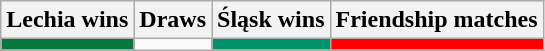<table class="wikitable" style="text-align: center">
<tr>
<th>Lechia wins</th>
<th>Draws</th>
<th>Śląsk wins</th>
<th>Friendship matches</th>
</tr>
<tr>
<td bgcolor=#07763a></td>
<td></td>
<td bgcolor=#00936B></td>
<td bgcolor=red></td>
</tr>
</table>
